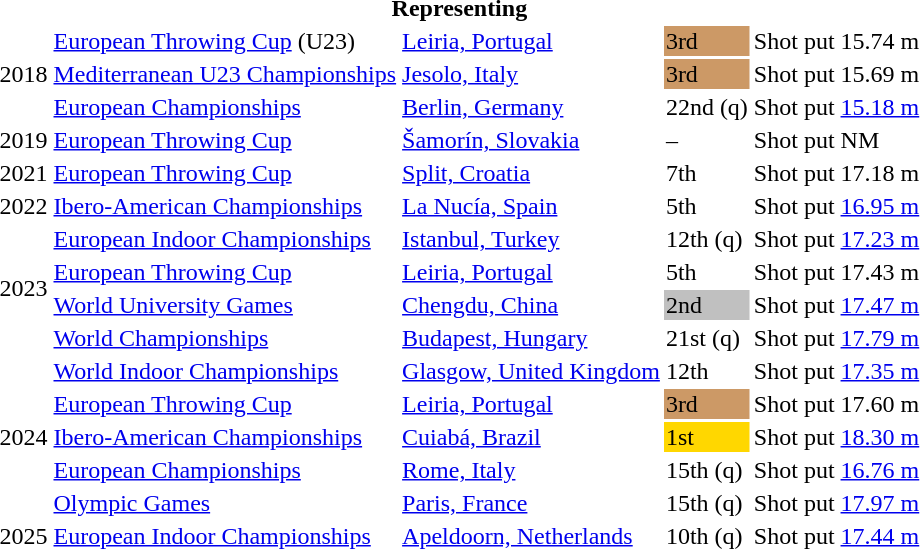<table>
<tr>
<th colspan=6>Representing </th>
</tr>
<tr>
<td rowspan=3>2018</td>
<td><a href='#'>European Throwing Cup</a> (U23)</td>
<td><a href='#'>Leiria, Portugal</a></td>
<td bgcolor=cc9966>3rd</td>
<td>Shot put</td>
<td>15.74 m</td>
</tr>
<tr>
<td><a href='#'>Mediterranean U23 Championships</a></td>
<td><a href='#'>Jesolo, Italy</a></td>
<td bgcolor=cc9966>3rd</td>
<td>Shot put</td>
<td>15.69 m</td>
</tr>
<tr>
<td><a href='#'>European Championships</a></td>
<td><a href='#'>Berlin, Germany</a></td>
<td>22nd (q)</td>
<td>Shot put</td>
<td><a href='#'>15.18 m</a></td>
</tr>
<tr>
<td>2019</td>
<td><a href='#'>European Throwing Cup</a></td>
<td><a href='#'>Šamorín, Slovakia</a></td>
<td>–</td>
<td>Shot put</td>
<td>NM</td>
</tr>
<tr>
<td>2021</td>
<td><a href='#'>European Throwing Cup</a></td>
<td><a href='#'>Split, Croatia</a></td>
<td>7th</td>
<td>Shot put</td>
<td>17.18 m</td>
</tr>
<tr>
<td>2022</td>
<td><a href='#'>Ibero-American Championships</a></td>
<td><a href='#'>La Nucía, Spain</a></td>
<td>5th</td>
<td>Shot put</td>
<td><a href='#'>16.95 m</a></td>
</tr>
<tr>
<td rowspan=4>2023</td>
<td><a href='#'>European Indoor Championships</a></td>
<td><a href='#'>Istanbul, Turkey</a></td>
<td>12th (q)</td>
<td>Shot put</td>
<td><a href='#'>17.23 m</a></td>
</tr>
<tr>
<td><a href='#'>European Throwing Cup</a></td>
<td><a href='#'>Leiria, Portugal</a></td>
<td>5th</td>
<td>Shot put</td>
<td>17.43 m</td>
</tr>
<tr>
<td><a href='#'>World University Games</a></td>
<td><a href='#'>Chengdu, China</a></td>
<td bgcolor=silver>2nd</td>
<td>Shot put</td>
<td><a href='#'>17.47 m</a></td>
</tr>
<tr>
<td><a href='#'>World Championships</a></td>
<td><a href='#'>Budapest, Hungary</a></td>
<td>21st (q)</td>
<td>Shot put</td>
<td><a href='#'>17.79 m</a></td>
</tr>
<tr>
<td rowspan=5>2024</td>
<td><a href='#'>World Indoor Championships</a></td>
<td><a href='#'>Glasgow, United Kingdom</a></td>
<td>12th</td>
<td>Shot put</td>
<td><a href='#'>17.35 m</a></td>
</tr>
<tr>
<td><a href='#'>European Throwing Cup</a></td>
<td><a href='#'>Leiria, Portugal</a></td>
<td bgcolor=cc9966>3rd</td>
<td>Shot put</td>
<td>17.60 m</td>
</tr>
<tr>
<td><a href='#'>Ibero-American Championships</a></td>
<td><a href='#'>Cuiabá, Brazil</a></td>
<td bgcolor=gold>1st</td>
<td>Shot put</td>
<td><a href='#'>18.30 m</a></td>
</tr>
<tr>
<td><a href='#'>European Championships</a></td>
<td><a href='#'>Rome, Italy</a></td>
<td>15th (q)</td>
<td>Shot put</td>
<td><a href='#'>16.76 m</a></td>
</tr>
<tr>
<td><a href='#'>Olympic Games</a></td>
<td><a href='#'>Paris, France</a></td>
<td>15th (q)</td>
<td>Shot put</td>
<td><a href='#'>17.97 m</a></td>
</tr>
<tr>
<td>2025</td>
<td><a href='#'>European Indoor Championships</a></td>
<td><a href='#'>Apeldoorn, Netherlands</a></td>
<td>10th (q)</td>
<td>Shot put</td>
<td><a href='#'>17.44 m</a></td>
</tr>
</table>
